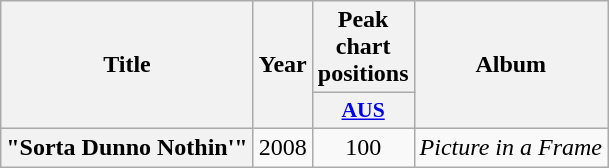<table class="wikitable plainrowheaders" style="text-align:center;">
<tr>
<th scope="col" rowspan="2">Title</th>
<th scope="col" rowspan="2">Year</th>
<th scope="col" colspan="1">Peak chart positions</th>
<th scope="col" rowspan="2">Album</th>
</tr>
<tr>
<th scope="col" style="width:3em;font-size:90%;"><a href='#'>AUS</a><br></th>
</tr>
<tr>
<th scope="row">"Sorta Dunno Nothin'"</th>
<td>2008</td>
<td>100</td>
<td><em>Picture in a Frame</em></td>
</tr>
</table>
